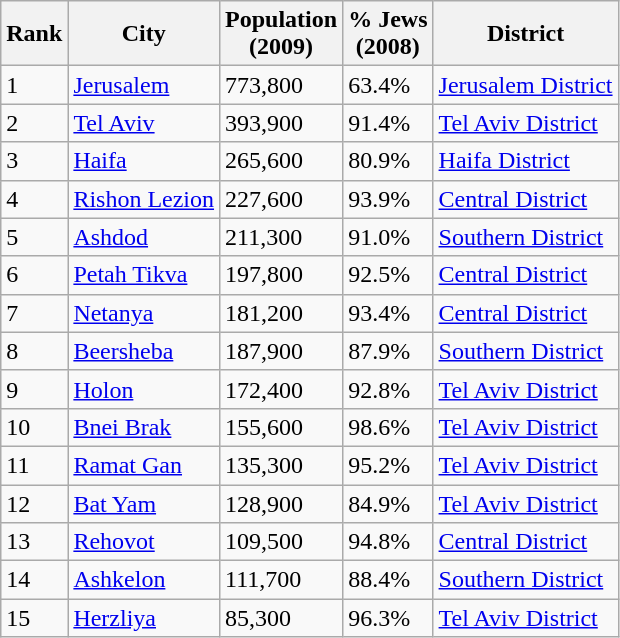<table class="wikitable">
<tr>
<th>Rank</th>
<th>City</th>
<th>Population<br>(2009)</th>
<th>% Jews<br>(2008)</th>
<th>District</th>
</tr>
<tr>
<td>1</td>
<td><a href='#'>Jerusalem</a></td>
<td>773,800</td>
<td>63.4%</td>
<td><a href='#'>Jerusalem District</a></td>
</tr>
<tr>
<td>2</td>
<td><a href='#'>Tel Aviv</a></td>
<td>393,900</td>
<td>91.4%</td>
<td><a href='#'>Tel Aviv District</a></td>
</tr>
<tr>
<td>3</td>
<td><a href='#'>Haifa</a></td>
<td>265,600</td>
<td>80.9%</td>
<td><a href='#'>Haifa District</a></td>
</tr>
<tr>
<td>4</td>
<td><a href='#'>Rishon Lezion</a></td>
<td>227,600</td>
<td>93.9%</td>
<td><a href='#'>Central District</a></td>
</tr>
<tr>
<td>5</td>
<td><a href='#'>Ashdod</a></td>
<td>211,300</td>
<td>91.0%</td>
<td><a href='#'>Southern District</a></td>
</tr>
<tr>
<td>6</td>
<td><a href='#'>Petah Tikva</a></td>
<td>197,800</td>
<td>92.5%</td>
<td><a href='#'>Central District</a></td>
</tr>
<tr>
<td>7</td>
<td><a href='#'>Netanya</a></td>
<td>181,200</td>
<td>93.4%</td>
<td><a href='#'>Central District</a></td>
</tr>
<tr>
<td>8</td>
<td><a href='#'>Beersheba</a></td>
<td>187,900</td>
<td>87.9%</td>
<td><a href='#'>Southern District</a></td>
</tr>
<tr>
<td>9</td>
<td><a href='#'>Holon</a></td>
<td>172,400</td>
<td>92.8%</td>
<td><a href='#'>Tel Aviv District</a></td>
</tr>
<tr>
<td>10</td>
<td><a href='#'>Bnei Brak</a></td>
<td>155,600</td>
<td>98.6%</td>
<td><a href='#'>Tel Aviv District</a></td>
</tr>
<tr>
<td>11</td>
<td><a href='#'>Ramat Gan</a></td>
<td>135,300</td>
<td>95.2%</td>
<td><a href='#'>Tel Aviv District</a></td>
</tr>
<tr>
<td>12</td>
<td><a href='#'>Bat Yam</a></td>
<td>128,900</td>
<td>84.9%</td>
<td><a href='#'>Tel Aviv District</a></td>
</tr>
<tr>
<td>13</td>
<td><a href='#'>Rehovot</a></td>
<td>109,500</td>
<td>94.8%</td>
<td><a href='#'>Central District</a></td>
</tr>
<tr>
<td>14</td>
<td><a href='#'>Ashkelon</a></td>
<td>111,700</td>
<td>88.4%</td>
<td><a href='#'>Southern District</a></td>
</tr>
<tr>
<td>15</td>
<td><a href='#'>Herzliya</a></td>
<td>85,300</td>
<td>96.3%</td>
<td><a href='#'>Tel Aviv District</a></td>
</tr>
</table>
